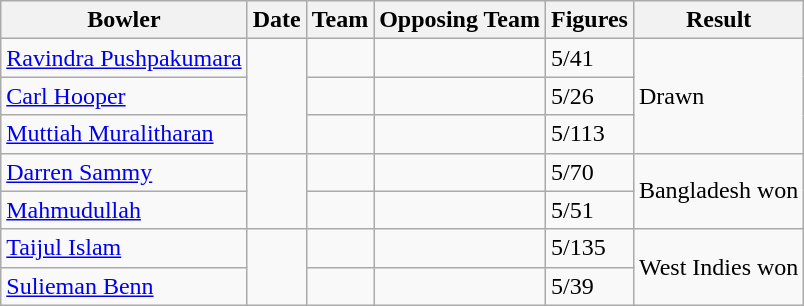<table class="wikitable">
<tr>
<th>Bowler</th>
<th>Date</th>
<th>Team</th>
<th>Opposing Team</th>
<th>Figures</th>
<th>Result</th>
</tr>
<tr>
<td><a href='#'>Ravindra Pushpakumara</a></td>
<td rowspan=3></td>
<td></td>
<td></td>
<td>5/41</td>
<td rowspan=3>Drawn</td>
</tr>
<tr>
<td><a href='#'>Carl Hooper</a></td>
<td></td>
<td></td>
<td>5/26</td>
</tr>
<tr>
<td><a href='#'>Muttiah Muralitharan</a></td>
<td></td>
<td></td>
<td>5/113</td>
</tr>
<tr>
<td><a href='#'>Darren Sammy</a></td>
<td rowspan=2></td>
<td></td>
<td></td>
<td>5/70</td>
<td rowspan=2>Bangladesh won</td>
</tr>
<tr>
<td><a href='#'>Mahmudullah</a></td>
<td></td>
<td></td>
<td>5/51</td>
</tr>
<tr>
<td><a href='#'>Taijul Islam</a></td>
<td rowspan=2></td>
<td></td>
<td></td>
<td>5/135</td>
<td rowspan=2>West Indies won</td>
</tr>
<tr>
<td><a href='#'>Sulieman Benn</a></td>
<td></td>
<td></td>
<td>5/39</td>
</tr>
</table>
